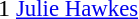<table cellspacing=0 cellpadding=0>
<tr>
<td><div>1 </div></td>
<td style="font-size: 95%"> <a href='#'>Julie Hawkes</a></td>
</tr>
</table>
